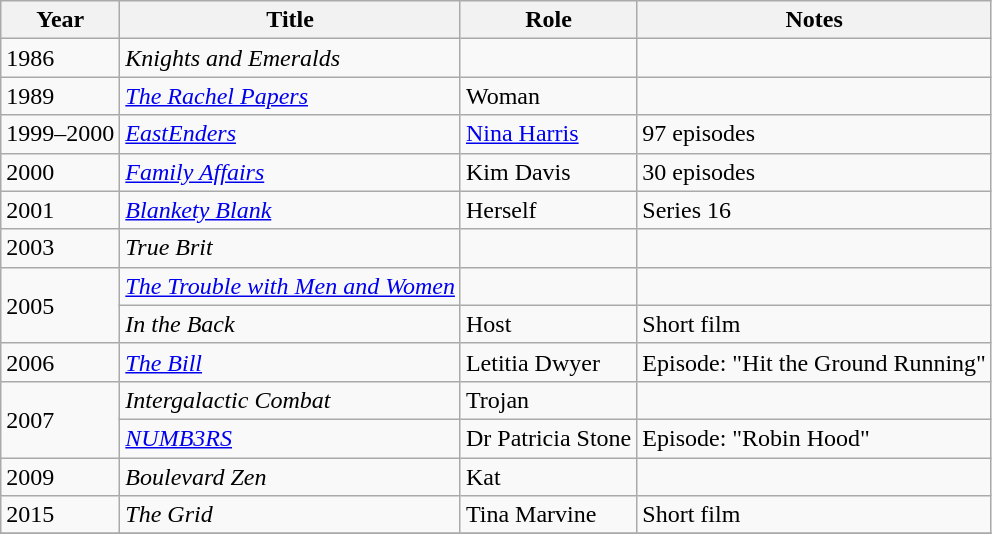<table class="wikitable sortable">
<tr>
<th>Year</th>
<th>Title</th>
<th>Role</th>
<th class="unsortable">Notes</th>
</tr>
<tr>
<td>1986</td>
<td><em>Knights and Emeralds</em></td>
<td></td>
<td></td>
</tr>
<tr>
<td>1989</td>
<td><em><a href='#'>The Rachel Papers</a></em></td>
<td>Woman</td>
<td></td>
</tr>
<tr>
<td>1999–2000</td>
<td><em><a href='#'>EastEnders</a></em></td>
<td><a href='#'>Nina Harris</a></td>
<td>97 episodes</td>
</tr>
<tr>
<td>2000</td>
<td><em><a href='#'>Family Affairs</a></em></td>
<td>Kim Davis</td>
<td>30 episodes</td>
</tr>
<tr>
<td>2001</td>
<td><em><a href='#'>Blankety Blank</a></em></td>
<td>Herself</td>
<td>Series 16</td>
</tr>
<tr>
<td>2003</td>
<td><em>True Brit</em></td>
<td></td>
<td></td>
</tr>
<tr>
<td rowspan="2">2005</td>
<td><em><a href='#'>The Trouble with Men and Women</a></em></td>
<td></td>
<td></td>
</tr>
<tr>
<td><em>In the Back</em></td>
<td>Host</td>
<td>Short film</td>
</tr>
<tr>
<td>2006</td>
<td><em><a href='#'>The Bill</a></em></td>
<td>Letitia Dwyer</td>
<td>Episode: "Hit the Ground Running"</td>
</tr>
<tr>
<td rowspan="2">2007</td>
<td><em>Intergalactic Combat</em></td>
<td>Trojan</td>
<td></td>
</tr>
<tr>
<td><em><a href='#'>NUMB3RS</a></em></td>
<td>Dr Patricia Stone</td>
<td>Episode: "Robin Hood"</td>
</tr>
<tr>
<td>2009</td>
<td><em>Boulevard Zen</em></td>
<td>Kat</td>
<td></td>
</tr>
<tr>
<td>2015</td>
<td><em>The Grid</em></td>
<td>Tina Marvine</td>
<td>Short film</td>
</tr>
<tr>
</tr>
</table>
